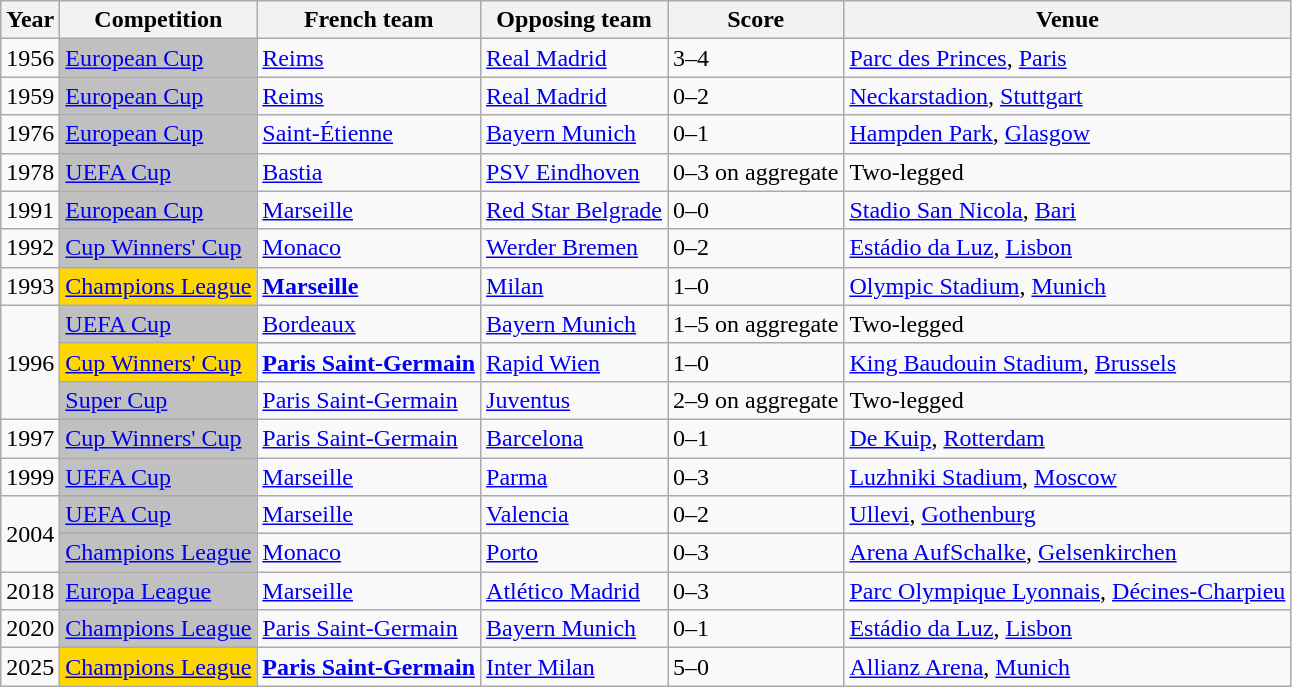<table class="wikitable sortable">
<tr>
<th>Year</th>
<th>Competition</th>
<th>French team</th>
<th>Opposing team</th>
<th>Score</th>
<th>Venue</th>
</tr>
<tr>
<td>1956</td>
<td bgcolor=silver><a href='#'>European Cup</a></td>
<td><a href='#'>Reims</a></td>
<td> <a href='#'>Real Madrid</a></td>
<td>3–4</td>
<td> <a href='#'>Parc des Princes</a>, <a href='#'>Paris</a></td>
</tr>
<tr>
<td>1959</td>
<td bgcolor=silver><a href='#'>European Cup</a></td>
<td><a href='#'>Reims</a></td>
<td> <a href='#'>Real Madrid</a></td>
<td>0–2</td>
<td> <a href='#'>Neckarstadion</a>, <a href='#'>Stuttgart</a></td>
</tr>
<tr>
<td>1976</td>
<td bgcolor=silver><a href='#'>European Cup</a></td>
<td><a href='#'>Saint-Étienne</a></td>
<td> <a href='#'>Bayern Munich</a></td>
<td>0–1</td>
<td> <a href='#'>Hampden Park</a>, <a href='#'>Glasgow</a></td>
</tr>
<tr>
<td>1978</td>
<td bgcolor=silver><a href='#'>UEFA Cup</a></td>
<td><a href='#'>Bastia</a></td>
<td> <a href='#'>PSV Eindhoven</a></td>
<td>0–3 on aggregate</td>
<td>Two-legged</td>
</tr>
<tr>
<td>1991</td>
<td bgcolor=silver><a href='#'>European Cup</a></td>
<td><a href='#'>Marseille</a></td>
<td> <a href='#'>Red Star Belgrade</a></td>
<td>0–0 </td>
<td> <a href='#'>Stadio San Nicola</a>, <a href='#'>Bari</a></td>
</tr>
<tr>
<td>1992</td>
<td bgcolor=silver><a href='#'>Cup Winners' Cup</a></td>
<td><a href='#'>Monaco</a></td>
<td> <a href='#'>Werder Bremen</a></td>
<td>0–2</td>
<td> <a href='#'>Estádio da Luz</a>, <a href='#'>Lisbon</a></td>
</tr>
<tr>
<td>1993</td>
<td bgcolor=gold><a href='#'>Champions League</a></td>
<td><strong><a href='#'>Marseille</a></strong></td>
<td> <a href='#'>Milan</a></td>
<td>1–0</td>
<td> <a href='#'>Olympic Stadium</a>, <a href='#'>Munich</a></td>
</tr>
<tr>
<td rowspan="3">1996</td>
<td bgcolor=silver><a href='#'>UEFA Cup</a></td>
<td><a href='#'>Bordeaux</a></td>
<td> <a href='#'>Bayern Munich</a></td>
<td>1–5 on aggregate</td>
<td>Two-legged</td>
</tr>
<tr>
<td bgcolor=gold><a href='#'>Cup Winners' Cup</a></td>
<td><strong><a href='#'>Paris Saint-Germain</a></strong></td>
<td> <a href='#'>Rapid Wien</a></td>
<td>1–0</td>
<td> <a href='#'>King Baudouin Stadium</a>, <a href='#'>Brussels</a></td>
</tr>
<tr>
<td bgcolor=silver><a href='#'>Super Cup</a></td>
<td><a href='#'>Paris Saint-Germain</a></td>
<td> <a href='#'>Juventus</a></td>
<td>2–9 on aggregate</td>
<td>Two-legged</td>
</tr>
<tr>
<td>1997</td>
<td bgcolor=silver><a href='#'>Cup Winners' Cup</a></td>
<td><a href='#'>Paris Saint-Germain</a></td>
<td> <a href='#'>Barcelona</a></td>
<td>0–1</td>
<td> <a href='#'>De Kuip</a>, <a href='#'>Rotterdam</a></td>
</tr>
<tr>
<td>1999</td>
<td bgcolor=silver><a href='#'>UEFA Cup</a></td>
<td><a href='#'>Marseille</a></td>
<td> <a href='#'>Parma</a></td>
<td>0–3</td>
<td> <a href='#'>Luzhniki Stadium</a>, <a href='#'>Moscow</a></td>
</tr>
<tr>
<td rowspan="2">2004</td>
<td bgcolor=silver><a href='#'>UEFA Cup</a></td>
<td><a href='#'>Marseille</a></td>
<td> <a href='#'>Valencia</a></td>
<td>0–2</td>
<td> <a href='#'>Ullevi</a>, <a href='#'>Gothenburg</a></td>
</tr>
<tr>
<td bgcolor=silver><a href='#'>Champions League</a></td>
<td><a href='#'>Monaco</a></td>
<td> <a href='#'>Porto</a></td>
<td>0–3</td>
<td> <a href='#'>Arena AufSchalke</a>, <a href='#'>Gelsenkirchen</a></td>
</tr>
<tr>
<td>2018</td>
<td bgcolor=silver><a href='#'>Europa League</a></td>
<td><a href='#'>Marseille</a></td>
<td> <a href='#'>Atlético Madrid</a></td>
<td>0–3</td>
<td> <a href='#'>Parc Olympique Lyonnais</a>, <a href='#'>Décines-Charpieu</a></td>
</tr>
<tr>
<td>2020</td>
<td bgcolor=silver><a href='#'>Champions League</a></td>
<td><a href='#'>Paris Saint-Germain</a></td>
<td> <a href='#'>Bayern Munich</a></td>
<td>0–1</td>
<td> <a href='#'>Estádio da Luz</a>, <a href='#'>Lisbon</a></td>
</tr>
<tr>
<td>2025</td>
<td bgcolor=gold><a href='#'>Champions League</a></td>
<td><strong><a href='#'>Paris Saint-Germain</a></strong></td>
<td> <a href='#'>Inter Milan</a></td>
<td>5–0</td>
<td> <a href='#'>Allianz Arena</a>, <a href='#'>Munich</a></td>
</tr>
</table>
